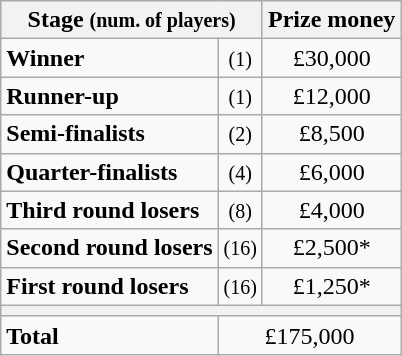<table class="wikitable">
<tr>
<th colspan="2">Stage <small>(num. of players)</small></th>
<th>Prize money</th>
</tr>
<tr>
<td><strong>Winner</strong></td>
<td align="center"><small>(1)</small></td>
<td align="center">£30,000</td>
</tr>
<tr>
<td><strong>Runner-up</strong></td>
<td align="center"><small>(1)</small></td>
<td align="center">£12,000</td>
</tr>
<tr>
<td><strong>Semi-finalists</strong></td>
<td align="center"><small>(2)</small></td>
<td align="center">£8,500</td>
</tr>
<tr>
<td><strong>Quarter-finalists</strong></td>
<td align="center"><small>(4)</small></td>
<td align="center">£6,000</td>
</tr>
<tr>
<td><strong>Third round losers</strong></td>
<td align="center"><small>(8)</small></td>
<td align="center">£4,000</td>
</tr>
<tr>
<td><strong>Second round losers</strong></td>
<td align="center"><small>(16)</small></td>
<td align="center">£2,500*</td>
</tr>
<tr>
<td><strong>First round losers</strong></td>
<td align="center"><small>(16)</small></td>
<td align="center">£1,250*</td>
</tr>
<tr>
<th colspan="3"></th>
</tr>
<tr>
<td><strong>Total</strong></td>
<td colspan="2" align="center">£175,000</td>
</tr>
</table>
